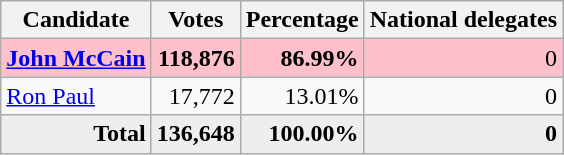<table class="wikitable" style="text-align:right;">
<tr>
<th>Candidate</th>
<th>Votes</th>
<th>Percentage</th>
<th>National delegates</th>
</tr>
<tr style="background:pink;">
<td style="text-align:left;"><strong><a href='#'>John McCain</a></strong></td>
<td><strong>118,876</strong></td>
<td><strong>86.99%</strong></td>
<td>0</td>
</tr>
<tr>
<td style="text-align:left;"><a href='#'>Ron Paul</a></td>
<td>17,772</td>
<td>13.01%</td>
<td>0</td>
</tr>
<tr style="background:#eee;">
<td><strong>Total</strong></td>
<td><strong>136,648</strong></td>
<td><strong>100.00%</strong></td>
<td><strong>0</strong></td>
</tr>
</table>
